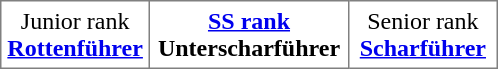<table class="toccolours" border="1" cellpadding="4" cellspacing="0" style="border-collapse: collapse; margin: 0.5em auto; clear: both;">
<tr>
<td width="30%" align="center">Junior rank<br><strong><a href='#'>Rottenführer</a></strong></td>
<td width="40%" align="center"><strong><a href='#'>SS rank</a></strong><br><strong>Unterscharführer</strong></td>
<td width="30%" align="center">Senior rank<br><strong><a href='#'>Scharführer</a></strong></td>
</tr>
</table>
